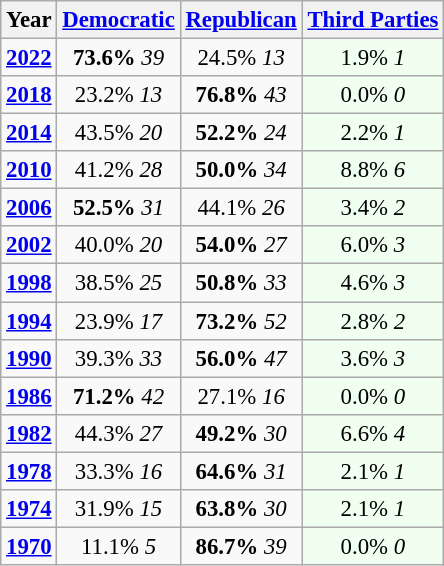<table class="wikitable" align="center" style="float:center; margin: 1em 1em 1em 0; font-size: 95%;">
<tr>
<th>Year</th>
<th><a href='#'>Democratic</a></th>
<th><a href='#'>Republican</a></th>
<th><a href='#'>Third Parties</a></th>
</tr>
<tr>
<td style="text-align:center;" ><strong><a href='#'>2022</a></strong></td>
<td style="text-align:center;" ><strong>73.6%</strong> <em>39</em></td>
<td style="text-align:center;" >24.5% <em>13</em></td>
<td style="text-align:center; background:honeyDew;">1.9% <em>1</em></td>
</tr>
<tr>
<td style="text-align:center;" ><strong><a href='#'>2018</a></strong></td>
<td style="text-align:center;" >23.2% <em>13</em></td>
<td style="text-align:center;" ><strong>76.8%</strong> <em>43</em></td>
<td style="text-align:center; background:honeyDew;">0.0% <em>0</em></td>
</tr>
<tr>
<td style="text-align:center;" ><strong><a href='#'>2014</a></strong></td>
<td style="text-align:center;" >43.5% <em>20</em></td>
<td style="text-align:center;" ><strong>52.2%</strong> <em>24</em></td>
<td style="text-align:center; background:honeyDew;">2.2% <em>1</em></td>
</tr>
<tr>
<td style="text-align:center;" ><strong><a href='#'>2010</a></strong></td>
<td style="text-align:center;" >41.2% <em>28</em></td>
<td style="text-align:center;" ><strong>50.0%</strong> <em>34</em></td>
<td style="text-align:center; background:honeyDew;">8.8% <em>6</em></td>
</tr>
<tr>
<td style="text-align:center;" ><strong><a href='#'>2006</a></strong></td>
<td style="text-align:center;" ><strong>52.5%</strong> <em>31</em></td>
<td style="text-align:center;" >44.1% <em>26</em></td>
<td style="text-align:center; background:honeyDew;">3.4% <em>2</em></td>
</tr>
<tr>
<td style="text-align:center;" ><strong><a href='#'>2002</a></strong></td>
<td style="text-align:center;" >40.0% <em>20</em></td>
<td style="text-align:center;" ><strong>54.0%</strong> <em>27</em></td>
<td style="text-align:center; background:honeyDew;">6.0% <em>3</em></td>
</tr>
<tr>
<td style="text-align:center;" ><strong><a href='#'>1998</a></strong></td>
<td style="text-align:center;" >38.5% <em>25</em></td>
<td style="text-align:center;" ><strong>50.8%</strong> <em>33</em></td>
<td style="text-align:center; background:honeyDew;">4.6% <em>3</em></td>
</tr>
<tr>
<td style="text-align:center;" ><strong><a href='#'>1994</a></strong></td>
<td style="text-align:center;" >23.9% <em>17</em></td>
<td style="text-align:center;" ><strong>73.2%</strong> <em>52</em></td>
<td style="text-align:center; background:honeyDew;">2.8% <em>2</em></td>
</tr>
<tr>
<td style="text-align:center;" ><strong><a href='#'>1990</a></strong></td>
<td style="text-align:center;" >39.3% <em>33</em></td>
<td style="text-align:center;" ><strong>56.0%</strong> <em>47</em></td>
<td style="text-align:center; background:honeyDew;">3.6% <em>3</em></td>
</tr>
<tr>
<td style="text-align:center;" ><strong><a href='#'>1986</a></strong></td>
<td style="text-align:center;" ><strong>71.2%</strong> <em>42</em></td>
<td style="text-align:center;" >27.1% <em>16</em></td>
<td style="text-align:center; background:honeyDew;">0.0% <em>0</em></td>
</tr>
<tr>
<td style="text-align:center;" ><strong><a href='#'>1982</a></strong></td>
<td style="text-align:center;" >44.3% <em>27</em></td>
<td style="text-align:center;" ><strong>49.2%</strong> <em>30</em></td>
<td style="text-align:center; background:honeyDew;">6.6% <em>4</em></td>
</tr>
<tr>
<td style="text-align:center;" ><strong><a href='#'>1978</a></strong></td>
<td style="text-align:center;" >33.3% <em>16</em></td>
<td style="text-align:center;" ><strong>64.6%</strong> <em>31</em></td>
<td style="text-align:center; background:honeyDew;">2.1% <em>1</em></td>
</tr>
<tr>
<td style="text-align:center;" ><strong><a href='#'>1974</a></strong></td>
<td style="text-align:center;" >31.9% <em>15</em></td>
<td style="text-align:center;" ><strong>63.8%</strong> <em>30</em></td>
<td style="text-align:center; background:honeyDew;">2.1% <em>1</em></td>
</tr>
<tr>
<td style="text-align:center;" ><strong><a href='#'>1970</a></strong></td>
<td style="text-align:center;" >11.1% <em>5</em></td>
<td style="text-align:center;" ><strong>86.7%</strong> <em>39</em></td>
<td style="text-align:center; background:honeyDew;">0.0% <em>0</em></td>
</tr>
</table>
